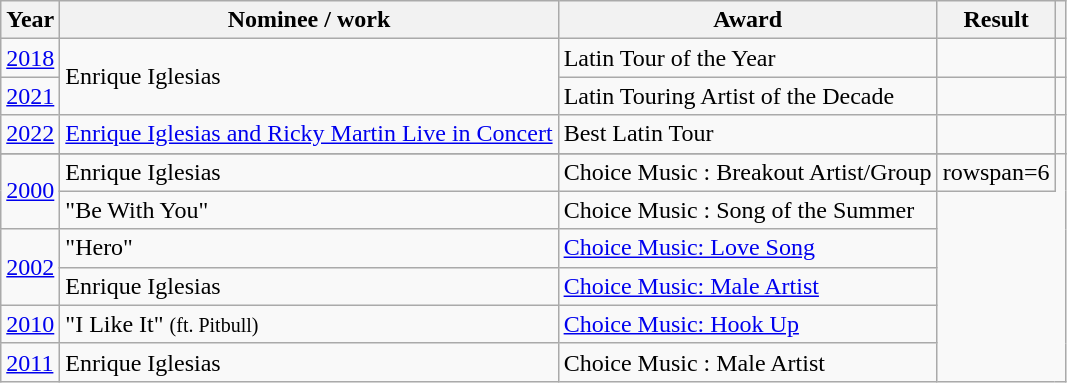<table class="wikitable">
<tr>
<th>Year</th>
<th>Nominee / work</th>
<th>Award</th>
<th>Result</th>
<th></th>
</tr>
<tr>
<td rowspan="1"><a href='#'>2018</a></td>
<td rowspan="2">Enrique Iglesias</td>
<td>Latin Tour of the Year</td>
<td></td>
<td></td>
</tr>
<tr>
<td rowspan="1"><a href='#'>2021</a></td>
<td>Latin Touring Artist of the Decade</td>
<td></td>
<td></td>
</tr>
<tr>
<td rowspan="1"><a href='#'>2022</a></td>
<td><a href='#'>Enrique Iglesias and Ricky Martin Live in Concert</a></td>
<td>Best Latin Tour</td>
<td></td>
<td></td>
</tr>
<tr>
</tr>
<tr>
<td rowspan=2><a href='#'>2000</a></td>
<td>Enrique Iglesias</td>
<td>Choice Music : Breakout Artist/Group</td>
<td>rowspan=6 </td>
</tr>
<tr>
<td>"Be With You"</td>
<td>Choice Music : Song of the Summer</td>
</tr>
<tr>
<td rowspan=2><a href='#'>2002</a></td>
<td>"Hero"</td>
<td><a href='#'>Choice Music:  Love Song</a></td>
</tr>
<tr>
<td>Enrique Iglesias</td>
<td><a href='#'>Choice Music:  Male Artist</a></td>
</tr>
<tr>
<td><a href='#'>2010</a></td>
<td>"I Like It" <small> (ft. Pitbull)</small></td>
<td><a href='#'>Choice Music:  Hook Up</a></td>
</tr>
<tr>
<td><a href='#'>2011</a></td>
<td>Enrique Iglesias</td>
<td>Choice Music : Male Artist</td>
</tr>
</table>
